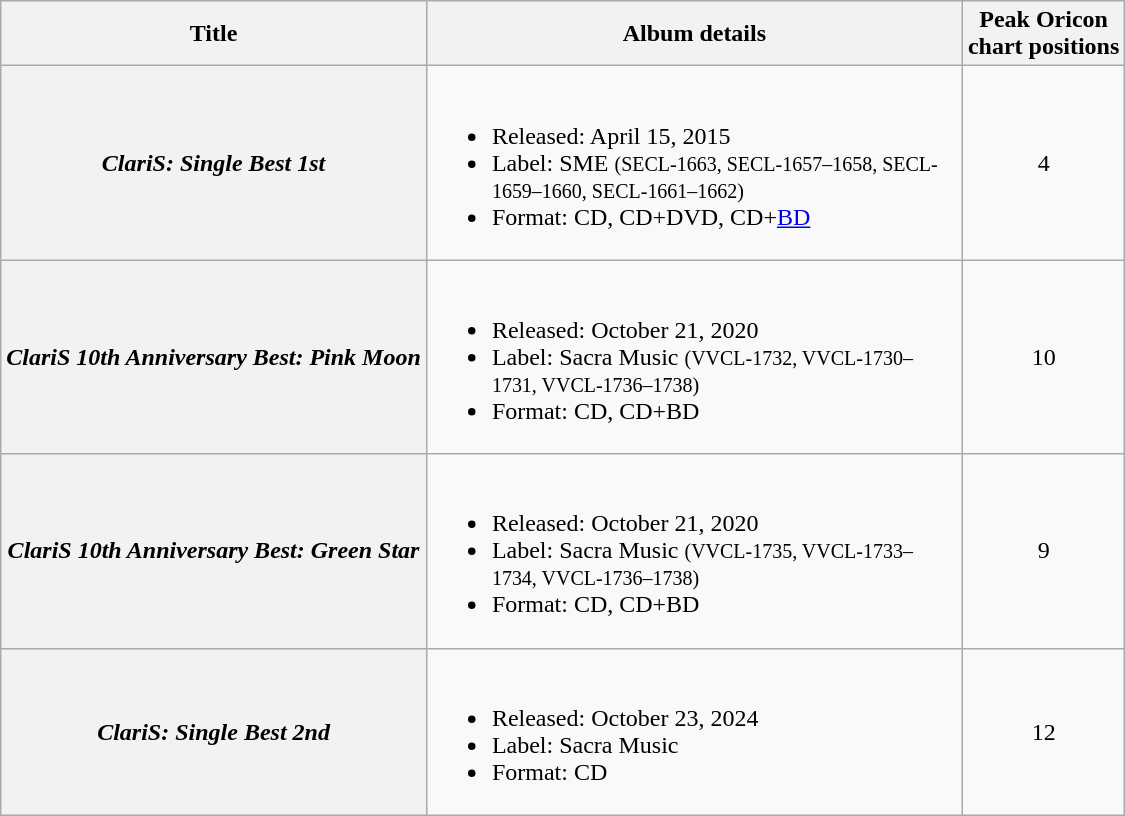<table class="wikitable plainrowheaders" style="text-align:center">
<tr>
<th>Title</th>
<th rowspan="1" width="350">Album details</th>
<th colspan="1">Peak Oricon<br> chart positions<br></th>
</tr>
<tr>
<th scope=row><em>ClariS: Single Best 1st</em></th>
<td align="left"><br><ul><li>Released: April 15, 2015</li><li>Label: SME <small>(SECL-1663, SECL-1657–1658, SECL-1659–1660, SECL-1661–1662)</small></li><li>Format: CD, CD+DVD, CD+<a href='#'>BD</a></li></ul></td>
<td align="center">4</td>
</tr>
<tr>
<th scope=row><em>ClariS 10th Anniversary Best: Pink Moon</em></th>
<td align="left"><br><ul><li>Released: October 21, 2020</li><li>Label: Sacra Music <small>(VVCL-1732, VVCL-1730–1731, VVCL-1736–1738)</small></li><li>Format: CD, CD+BD</li></ul></td>
<td align="center">10</td>
</tr>
<tr>
<th scope=row><em>ClariS 10th Anniversary Best: Green Star</em></th>
<td align="left"><br><ul><li>Released: October 21, 2020</li><li>Label: Sacra Music <small>(VVCL-1735, VVCL-1733–1734, VVCL-1736–1738)</small></li><li>Format: CD, CD+BD</li></ul></td>
<td align="center">9</td>
</tr>
<tr>
<th scope=row><em>ClariS: Single Best 2nd</em></th>
<td align="left"><br><ul><li>Released: October 23, 2024</li><li>Label: Sacra Music</li><li>Format: CD</li></ul></td>
<td align="center">12</td>
</tr>
</table>
